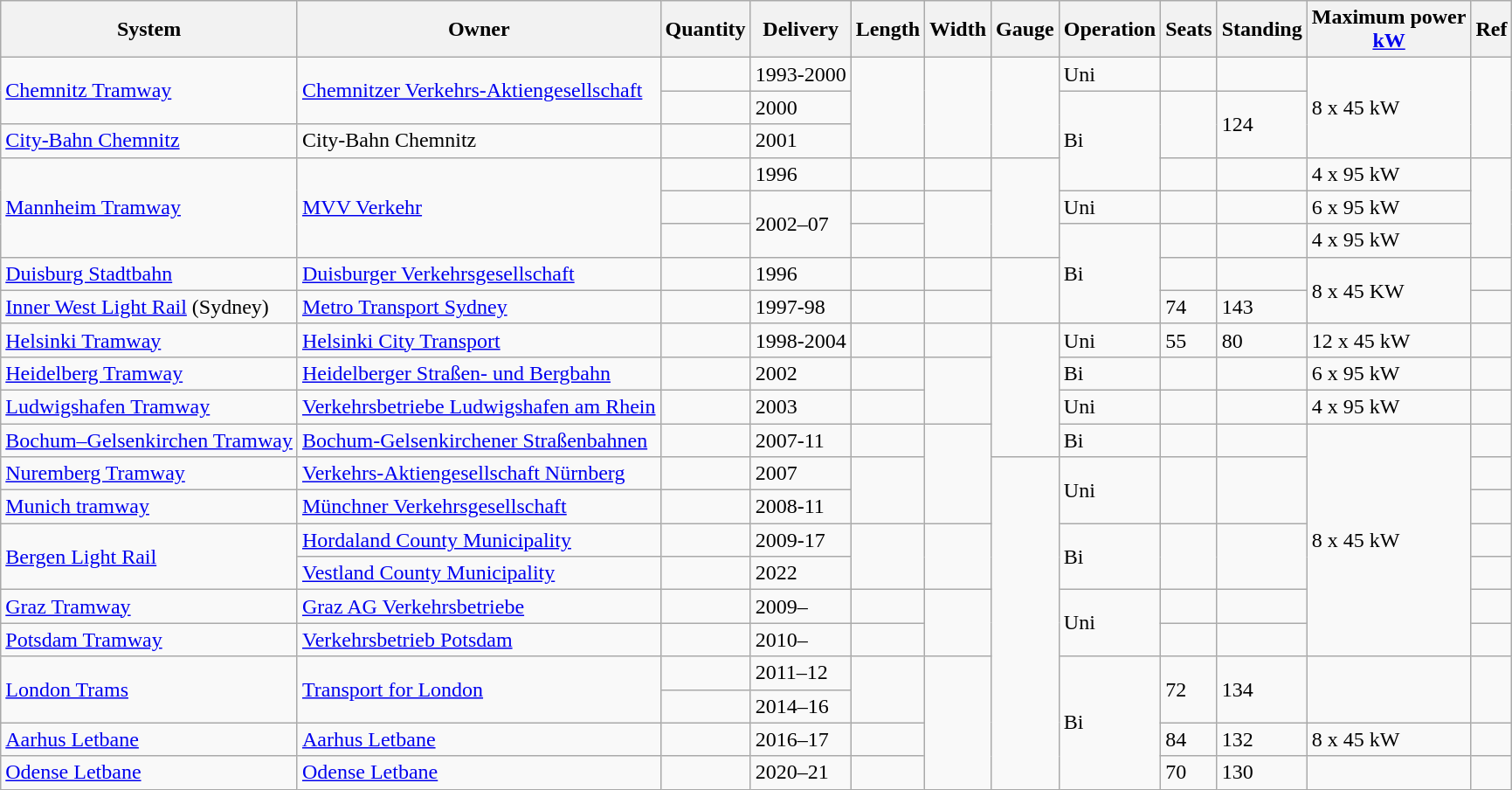<table class="wikitable sortable">
<tr>
<th>System</th>
<th>Owner</th>
<th>Quantity</th>
<th>Delivery</th>
<th>Length</th>
<th>Width</th>
<th>Gauge</th>
<th>Operation</th>
<th>Seats</th>
<th>Standing</th>
<th>Maximum power<br><a href='#'>kW</a></th>
<th class="unsortable">Ref</th>
</tr>
<tr>
<td rowspan=2><a href='#'>Chemnitz Tramway</a></td>
<td rowspan=2><a href='#'>Chemnitzer Verkehrs-Aktiengesellschaft</a></td>
<td></td>
<td>1993-2000</td>
<td rowspan="3"></td>
<td rowspan="3"></td>
<td rowspan=3></td>
<td><abbr>Uni</abbr></td>
<td></td>
<td></td>
<td rowspan=3>8 x 45 kW</td>
<td align=center rowspan=3></td>
</tr>
<tr>
<td></td>
<td>2000</td>
<td rowspan="3"><abbr>Bi</abbr></td>
<td rowspan=2></td>
<td rowspan=2>124</td>
</tr>
<tr>
<td><a href='#'>City-Bahn Chemnitz</a></td>
<td>City-Bahn Chemnitz</td>
<td></td>
<td>2001</td>
</tr>
<tr>
<td rowspan=3><a href='#'>Mannheim Tramway</a></td>
<td rowspan=3><a href='#'>MVV Verkehr</a></td>
<td></td>
<td>1996</td>
<td></td>
<td></td>
<td rowspan=3></td>
<td></td>
<td></td>
<td>4 x 95 kW</td>
<td align=center rowspan=3></td>
</tr>
<tr>
<td></td>
<td rowspan=2>2002–07</td>
<td></td>
<td rowspan="2"></td>
<td><abbr>Uni</abbr></td>
<td></td>
<td></td>
<td>6 x 95 kW</td>
</tr>
<tr>
<td></td>
<td></td>
<td rowspan="3"><abbr>Bi</abbr></td>
<td></td>
<td></td>
<td>4 x 95 kW</td>
</tr>
<tr>
<td><a href='#'>Duisburg Stadtbahn</a></td>
<td><a href='#'>Duisburger Verkehrsgesellschaft</a></td>
<td></td>
<td>1996</td>
<td></td>
<td></td>
<td rowspan=2></td>
<td></td>
<td></td>
<td rowspan="2">8 x 45 KW</td>
<td align=center></td>
</tr>
<tr>
<td><a href='#'>Inner West Light Rail</a> (Sydney)</td>
<td><a href='#'>Metro Transport Sydney</a></td>
<td></td>
<td>1997-98</td>
<td></td>
<td></td>
<td>74</td>
<td>143</td>
<td align="center"></td>
</tr>
<tr>
<td><a href='#'>Helsinki Tramway</a></td>
<td><a href='#'>Helsinki City Transport</a></td>
<td></td>
<td>1998-2004</td>
<td></td>
<td></td>
<td rowspan=4></td>
<td><abbr>Uni</abbr></td>
<td>55</td>
<td>80</td>
<td>12 x 45 kW</td>
<td align=center></td>
</tr>
<tr>
<td><a href='#'>Heidelberg Tramway</a></td>
<td><a href='#'>Heidelberger Straßen- und Bergbahn</a></td>
<td></td>
<td>2002</td>
<td></td>
<td rowspan="2"></td>
<td><abbr>Bi</abbr></td>
<td></td>
<td></td>
<td>6 x 95 kW</td>
<td align=center></td>
</tr>
<tr>
<td><a href='#'>Ludwigshafen Tramway</a></td>
<td><a href='#'>Verkehrsbetriebe Ludwigshafen am Rhein</a></td>
<td></td>
<td>2003</td>
<td></td>
<td><abbr>Uni</abbr></td>
<td></td>
<td></td>
<td>4 x 95 kW</td>
<td align=center></td>
</tr>
<tr>
<td><a href='#'>Bochum–Gelsenkirchen Tramway</a></td>
<td><a href='#'>Bochum-Gelsenkirchener Straßenbahnen</a></td>
<td></td>
<td>2007-11</td>
<td></td>
<td rowspan="3"></td>
<td><abbr>Bi</abbr></td>
<td></td>
<td></td>
<td rowspan="7">8 x 45 kW</td>
<td align=center></td>
</tr>
<tr>
<td><a href='#'>Nuremberg Tramway</a></td>
<td><a href='#'>Verkehrs-Aktiengesellschaft Nürnberg</a></td>
<td></td>
<td>2007</td>
<td rowspan="2"></td>
<td rowspan="10"></td>
<td rowspan="2"><abbr>Uni</abbr></td>
<td rowspan="2"></td>
<td rowspan="2"></td>
<td align="center"></td>
</tr>
<tr>
<td><a href='#'>Munich tramway</a></td>
<td><a href='#'>Münchner Verkehrsgesellschaft</a></td>
<td></td>
<td>2008-11</td>
<td align="center"></td>
</tr>
<tr>
<td rowspan="2"><a href='#'>Bergen Light Rail</a></td>
<td><a href='#'>Hordaland County Municipality</a></td>
<td></td>
<td>2009-17</td>
<td rowspan="2"></td>
<td rowspan="2"></td>
<td rowspan="2"><abbr>Bi</abbr></td>
<td rowspan="2"></td>
<td rowspan="2"></td>
<td align="center"></td>
</tr>
<tr>
<td><a href='#'>Vestland County Municipality</a></td>
<td></td>
<td>2022</td>
<td align="center"></td>
</tr>
<tr>
<td><a href='#'>Graz Tramway</a></td>
<td><a href='#'>Graz AG Verkehrsbetriebe</a></td>
<td></td>
<td>2009–</td>
<td></td>
<td rowspan="2"></td>
<td rowspan="2"><abbr>Uni</abbr></td>
<td></td>
<td></td>
<td align="center"></td>
</tr>
<tr>
<td><a href='#'>Potsdam Tramway</a></td>
<td><a href='#'>Verkehrsbetrieb Potsdam</a></td>
<td></td>
<td>2010–</td>
<td></td>
<td></td>
<td></td>
<td align="center"></td>
</tr>
<tr>
<td rowspan=2><a href='#'>London Trams</a></td>
<td rowspan=2><a href='#'>Transport for London</a></td>
<td></td>
<td>2011–12</td>
<td rowspan=2></td>
<td rowspan="4"></td>
<td rowspan="4"><abbr>Bi</abbr></td>
<td rowspan=2>72</td>
<td rowspan=2>134</td>
<td rowspan=2></td>
<td align=center rowspan=2></td>
</tr>
<tr>
<td></td>
<td>2014–16</td>
</tr>
<tr>
<td><a href='#'>Aarhus Letbane</a></td>
<td><a href='#'>Aarhus Letbane</a></td>
<td></td>
<td>2016–17</td>
<td></td>
<td>84</td>
<td>132</td>
<td>8 x 45 kW</td>
<td align=center></td>
</tr>
<tr>
<td><a href='#'>Odense Letbane</a></td>
<td><a href='#'>Odense Letbane</a></td>
<td></td>
<td>2020–21</td>
<td></td>
<td>70</td>
<td>130</td>
<td></td>
<td align=center></td>
</tr>
</table>
